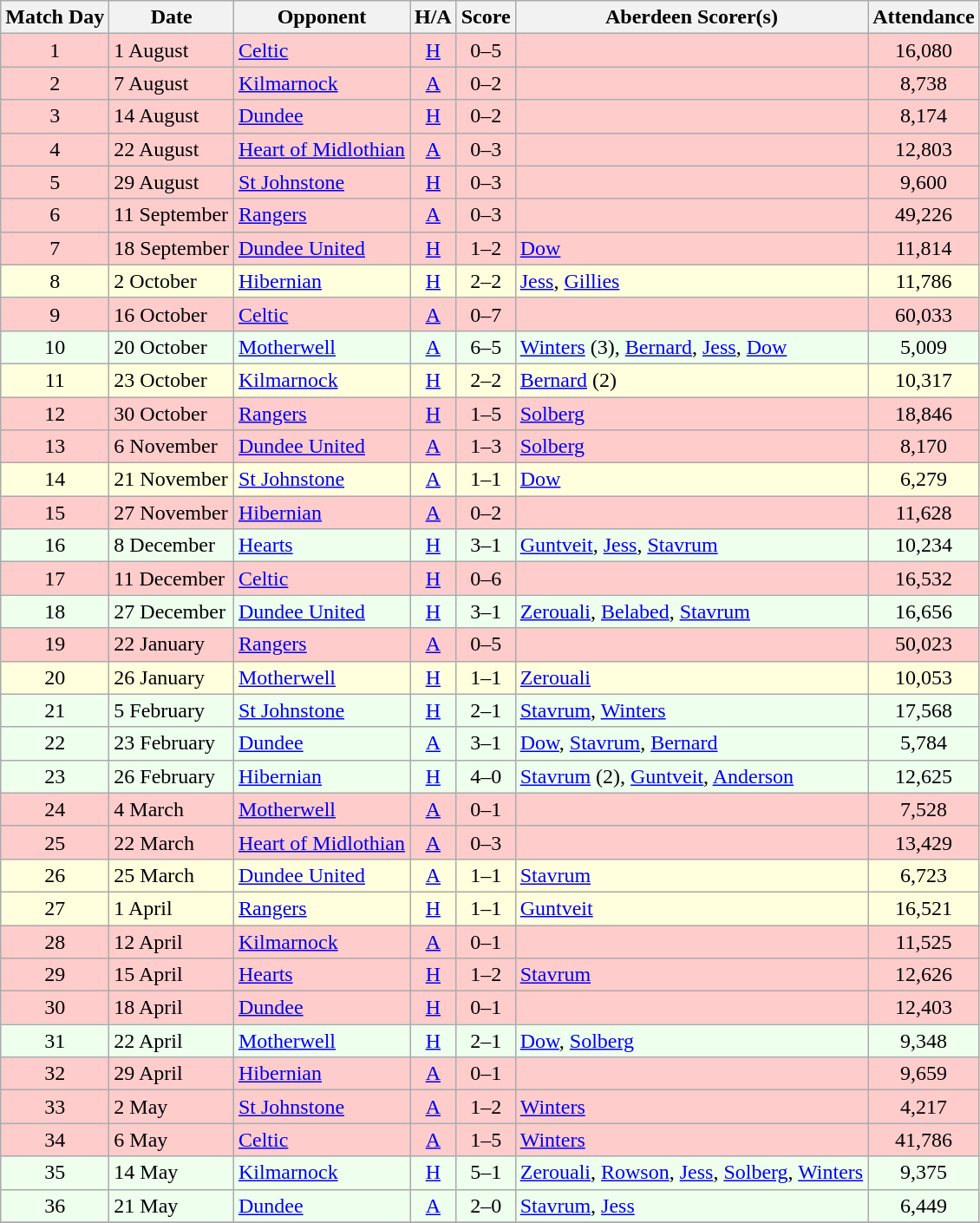<table class="wikitable" style="text-align:center">
<tr>
<th>Match Day</th>
<th>Date</th>
<th>Opponent</th>
<th>H/A</th>
<th>Score</th>
<th>Aberdeen Scorer(s)</th>
<th>Attendance</th>
</tr>
<tr bgcolor=#FFCCCC>
<td>1</td>
<td align=left>1 August</td>
<td align=left><a href='#'>Celtic</a></td>
<td><a href='#'>H</a></td>
<td>0–5</td>
<td align=left></td>
<td>16,080</td>
</tr>
<tr bgcolor=#FFCCCC>
<td>2</td>
<td align=left>7 August</td>
<td align=left><a href='#'>Kilmarnock</a></td>
<td><a href='#'>A</a></td>
<td>0–2</td>
<td align=left></td>
<td>8,738</td>
</tr>
<tr bgcolor=#FFCCCC>
<td>3</td>
<td align=left>14 August</td>
<td align=left><a href='#'>Dundee</a></td>
<td><a href='#'>H</a></td>
<td>0–2</td>
<td align=left></td>
<td>8,174</td>
</tr>
<tr bgcolor=#FFCCCC>
<td>4</td>
<td align=left>22 August</td>
<td align=left><a href='#'>Heart of Midlothian</a></td>
<td><a href='#'>A</a></td>
<td>0–3</td>
<td align=left></td>
<td>12,803</td>
</tr>
<tr bgcolor=#FFCCCC>
<td>5</td>
<td align=left>29 August</td>
<td align=left><a href='#'>St Johnstone</a></td>
<td><a href='#'>H</a></td>
<td>0–3</td>
<td align=left></td>
<td>9,600</td>
</tr>
<tr bgcolor=#FFCCCC>
<td>6</td>
<td align=left>11 September</td>
<td align=left><a href='#'>Rangers</a></td>
<td><a href='#'>A</a></td>
<td>0–3</td>
<td align=left></td>
<td>49,226</td>
</tr>
<tr bgcolor=#FFCCCC>
<td>7</td>
<td align=left>18 September</td>
<td align=left><a href='#'>Dundee United</a></td>
<td><a href='#'>H</a></td>
<td>1–2</td>
<td align=left><a href='#'>Dow</a></td>
<td>11,814</td>
</tr>
<tr bgcolor=#FFFFDD>
<td>8</td>
<td align=left>2 October</td>
<td align=left><a href='#'>Hibernian</a></td>
<td><a href='#'>H</a></td>
<td>2–2</td>
<td align=left><a href='#'>Jess</a>, <a href='#'>Gillies</a></td>
<td>11,786</td>
</tr>
<tr bgcolor=#FFCCCC>
<td>9</td>
<td align=left>16 October</td>
<td align=left><a href='#'>Celtic</a></td>
<td><a href='#'>A</a></td>
<td>0–7</td>
<td align=left></td>
<td>60,033</td>
</tr>
<tr bgcolor=#EEFFEE>
<td>10</td>
<td align=left>20 October</td>
<td align=left><a href='#'>Motherwell</a></td>
<td><a href='#'>A</a></td>
<td>6–5</td>
<td align=left><a href='#'>Winters</a> (3), <a href='#'>Bernard</a>, <a href='#'>Jess</a>, <a href='#'>Dow</a></td>
<td>5,009</td>
</tr>
<tr bgcolor=#FFFFDD>
<td>11</td>
<td align=left>23 October</td>
<td align=left><a href='#'>Kilmarnock</a></td>
<td><a href='#'>H</a></td>
<td>2–2</td>
<td align=left><a href='#'>Bernard</a> (2)</td>
<td>10,317</td>
</tr>
<tr bgcolor=#FFCCCC>
<td>12</td>
<td align=left>30 October</td>
<td align=left><a href='#'>Rangers</a></td>
<td><a href='#'>H</a></td>
<td>1–5</td>
<td align=left><a href='#'>Solberg</a></td>
<td>18,846</td>
</tr>
<tr bgcolor=#FFCCCC>
<td>13</td>
<td align=left>6 November</td>
<td align=left><a href='#'>Dundee United</a></td>
<td><a href='#'>A</a></td>
<td>1–3</td>
<td align=left><a href='#'>Solberg</a></td>
<td>8,170</td>
</tr>
<tr bgcolor=#FFFFDD>
<td>14</td>
<td align=left>21 November</td>
<td align=left><a href='#'>St Johnstone</a></td>
<td><a href='#'>A</a></td>
<td>1–1</td>
<td align=left><a href='#'>Dow</a></td>
<td>6,279</td>
</tr>
<tr bgcolor=#FFCCCC>
<td>15</td>
<td align=left>27 November</td>
<td align=left><a href='#'>Hibernian</a></td>
<td><a href='#'>A</a></td>
<td>0–2</td>
<td align=left></td>
<td>11,628</td>
</tr>
<tr bgcolor=#EEFFEE>
<td>16</td>
<td align=left>8 December</td>
<td align=left><a href='#'>Hearts</a></td>
<td><a href='#'>H</a></td>
<td>3–1</td>
<td align=left><a href='#'>Guntveit</a>, <a href='#'>Jess</a>, <a href='#'>Stavrum</a></td>
<td>10,234</td>
</tr>
<tr bgcolor=#FFCCCC>
<td>17</td>
<td align=left>11 December</td>
<td align=left><a href='#'>Celtic</a></td>
<td><a href='#'>H</a></td>
<td>0–6</td>
<td align=left></td>
<td>16,532</td>
</tr>
<tr bgcolor=#EEFFEE>
<td>18</td>
<td align=left>27 December</td>
<td align=left><a href='#'>Dundee United</a></td>
<td><a href='#'>H</a></td>
<td>3–1</td>
<td align=left><a href='#'>Zerouali</a>, <a href='#'>Belabed</a>, <a href='#'>Stavrum</a></td>
<td>16,656</td>
</tr>
<tr bgcolor=#FFCCCC>
<td>19</td>
<td align=left>22 January</td>
<td align=left><a href='#'>Rangers</a></td>
<td><a href='#'>A</a></td>
<td>0–5</td>
<td align=left></td>
<td>50,023</td>
</tr>
<tr bgcolor=#FFFFDD>
<td>20</td>
<td align=left>26 January</td>
<td align=left><a href='#'>Motherwell</a></td>
<td><a href='#'>H</a></td>
<td>1–1</td>
<td align=left><a href='#'>Zerouali</a></td>
<td>10,053</td>
</tr>
<tr bgcolor=#EEFFEE>
<td>21</td>
<td align=left>5 February</td>
<td align=left><a href='#'>St Johnstone</a></td>
<td><a href='#'>H</a></td>
<td>2–1</td>
<td align=left><a href='#'>Stavrum</a>, <a href='#'>Winters</a></td>
<td>17,568</td>
</tr>
<tr bgcolor=#EEFFEE>
<td>22</td>
<td align=left>23 February</td>
<td align=left><a href='#'>Dundee</a></td>
<td><a href='#'>A</a></td>
<td>3–1</td>
<td align=left><a href='#'>Dow</a>, <a href='#'>Stavrum</a>, <a href='#'>Bernard</a></td>
<td>5,784</td>
</tr>
<tr bgcolor=#EEFFEE>
<td>23</td>
<td align=left>26 February</td>
<td align=left><a href='#'>Hibernian</a></td>
<td><a href='#'>H</a></td>
<td>4–0</td>
<td align=left><a href='#'>Stavrum</a> (2), <a href='#'>Guntveit</a>, <a href='#'>Anderson</a></td>
<td>12,625</td>
</tr>
<tr bgcolor=#FFCCCC>
<td>24</td>
<td align=left>4 March</td>
<td align=left><a href='#'>Motherwell</a></td>
<td><a href='#'>A</a></td>
<td>0–1</td>
<td align=left></td>
<td>7,528</td>
</tr>
<tr bgcolor=#FFCCCC>
<td>25</td>
<td align=left>22 March</td>
<td align=left><a href='#'>Heart of Midlothian</a></td>
<td><a href='#'>A</a></td>
<td>0–3</td>
<td align=left></td>
<td>13,429</td>
</tr>
<tr bgcolor=#FFFFDD>
<td>26</td>
<td align=left>25 March</td>
<td align=left><a href='#'>Dundee United</a></td>
<td><a href='#'>A</a></td>
<td>1–1</td>
<td align=left><a href='#'>Stavrum</a></td>
<td>6,723</td>
</tr>
<tr bgcolor=#FFFFDD>
<td>27</td>
<td align=left>1 April</td>
<td align=left><a href='#'>Rangers</a></td>
<td><a href='#'>H</a></td>
<td>1–1</td>
<td align=left><a href='#'>Guntveit</a></td>
<td>16,521</td>
</tr>
<tr bgcolor=#FFCCCC>
<td>28</td>
<td align=left>12 April</td>
<td align=left><a href='#'>Kilmarnock</a></td>
<td><a href='#'>A</a></td>
<td>0–1</td>
<td align=left></td>
<td>11,525</td>
</tr>
<tr bgcolor=#FFCCCC>
<td>29</td>
<td align=left>15 April</td>
<td align=left><a href='#'>Hearts</a></td>
<td><a href='#'>H</a></td>
<td>1–2</td>
<td align=left><a href='#'>Stavrum</a></td>
<td>12,626</td>
</tr>
<tr bgcolor=#FFCCCC>
<td>30</td>
<td align=left>18 April</td>
<td align=left><a href='#'>Dundee</a></td>
<td><a href='#'>H</a></td>
<td>0–1</td>
<td align=left></td>
<td>12,403</td>
</tr>
<tr bgcolor=#EEFFEE>
<td>31</td>
<td align=left>22 April</td>
<td align=left><a href='#'>Motherwell</a></td>
<td><a href='#'>H</a></td>
<td>2–1</td>
<td align=left><a href='#'>Dow</a>, <a href='#'>Solberg</a></td>
<td>9,348</td>
</tr>
<tr bgcolor=#FFCCCC>
<td>32</td>
<td align=left>29 April</td>
<td align=left><a href='#'>Hibernian</a></td>
<td><a href='#'>A</a></td>
<td>0–1</td>
<td align=left></td>
<td>9,659</td>
</tr>
<tr bgcolor=#FFCCCC>
<td>33</td>
<td align=left>2 May</td>
<td align=left><a href='#'>St Johnstone</a></td>
<td><a href='#'>A</a></td>
<td>1–2</td>
<td align=left><a href='#'>Winters</a></td>
<td>4,217</td>
</tr>
<tr bgcolor=#FFCCCC>
<td>34</td>
<td align=left>6 May</td>
<td align=left><a href='#'>Celtic</a></td>
<td><a href='#'>A</a></td>
<td>1–5</td>
<td align=left><a href='#'>Winters</a></td>
<td>41,786</td>
</tr>
<tr bgcolor=#EEFFEE>
<td>35</td>
<td align=left>14 May</td>
<td align=left><a href='#'>Kilmarnock</a></td>
<td><a href='#'>H</a></td>
<td>5–1</td>
<td align=left><a href='#'>Zerouali</a>, <a href='#'>Rowson</a>, <a href='#'>Jess</a>, <a href='#'>Solberg</a>, <a href='#'>Winters</a></td>
<td>9,375</td>
</tr>
<tr bgcolor=#EEFFEE>
<td>36</td>
<td align=left>21 May</td>
<td align=left><a href='#'>Dundee</a></td>
<td><a href='#'>A</a></td>
<td>2–0</td>
<td align=left><a href='#'>Stavrum</a>, <a href='#'>Jess</a></td>
<td>6,449</td>
</tr>
<tr>
</tr>
</table>
